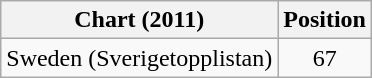<table class="wikitable">
<tr>
<th>Chart (2011)</th>
<th>Position</th>
</tr>
<tr>
<td>Sweden (Sverigetopplistan)</td>
<td align="center">67</td>
</tr>
</table>
